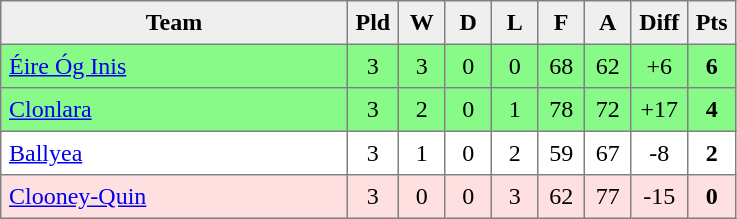<table style=border-collapse:collapse border=1 cellspacing=0 cellpadding=5>
<tr align=center bgcolor=#efefef>
<th width=220>Team</th>
<th width=20>Pld</th>
<th width=20>W</th>
<th width=20>D</th>
<th width=20>L</th>
<th width=20>F</th>
<th width=20>A</th>
<th width=20>Diff</th>
<th width=20>Pts</th>
</tr>
<tr align=center style="background:#87FA87;">
<td style="text-align:left;"> <a href='#'>Éire Óg Inis</a></td>
<td>3</td>
<td>3</td>
<td>0</td>
<td>0</td>
<td>68</td>
<td>62</td>
<td>+6</td>
<td><strong>6</strong></td>
</tr>
<tr align=center style="background:#87FA87;">
<td style="text-align:left;"> <a href='#'>Clonlara</a></td>
<td>3</td>
<td>2</td>
<td>0</td>
<td>1</td>
<td>78</td>
<td>72</td>
<td>+17</td>
<td><strong>4</strong></td>
</tr>
<tr align=center style="background:#FFFFFF;">
<td style="text-align:left;"> <a href='#'>Ballyea</a></td>
<td>3</td>
<td>1</td>
<td>0</td>
<td>2</td>
<td>59</td>
<td>67</td>
<td>-8</td>
<td><strong>2</strong></td>
</tr>
<tr align=center style="background:#FFE0E0;">
<td style="text-align:left;"> <a href='#'>Clooney-Quin</a></td>
<td>3</td>
<td>0</td>
<td>0</td>
<td>3</td>
<td>62</td>
<td>77</td>
<td>-15</td>
<td><strong>0</strong></td>
</tr>
</table>
